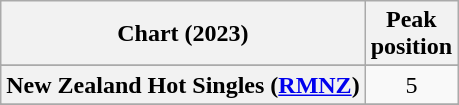<table class="wikitable sortable plainrowheaders" style="text-align:center">
<tr>
<th scope="col">Chart (2023)</th>
<th scope="col">Peak<br>position</th>
</tr>
<tr>
</tr>
<tr>
</tr>
<tr>
<th scope="row">New Zealand Hot Singles (<a href='#'>RMNZ</a>)</th>
<td>5</td>
</tr>
<tr>
</tr>
<tr>
</tr>
<tr>
</tr>
</table>
